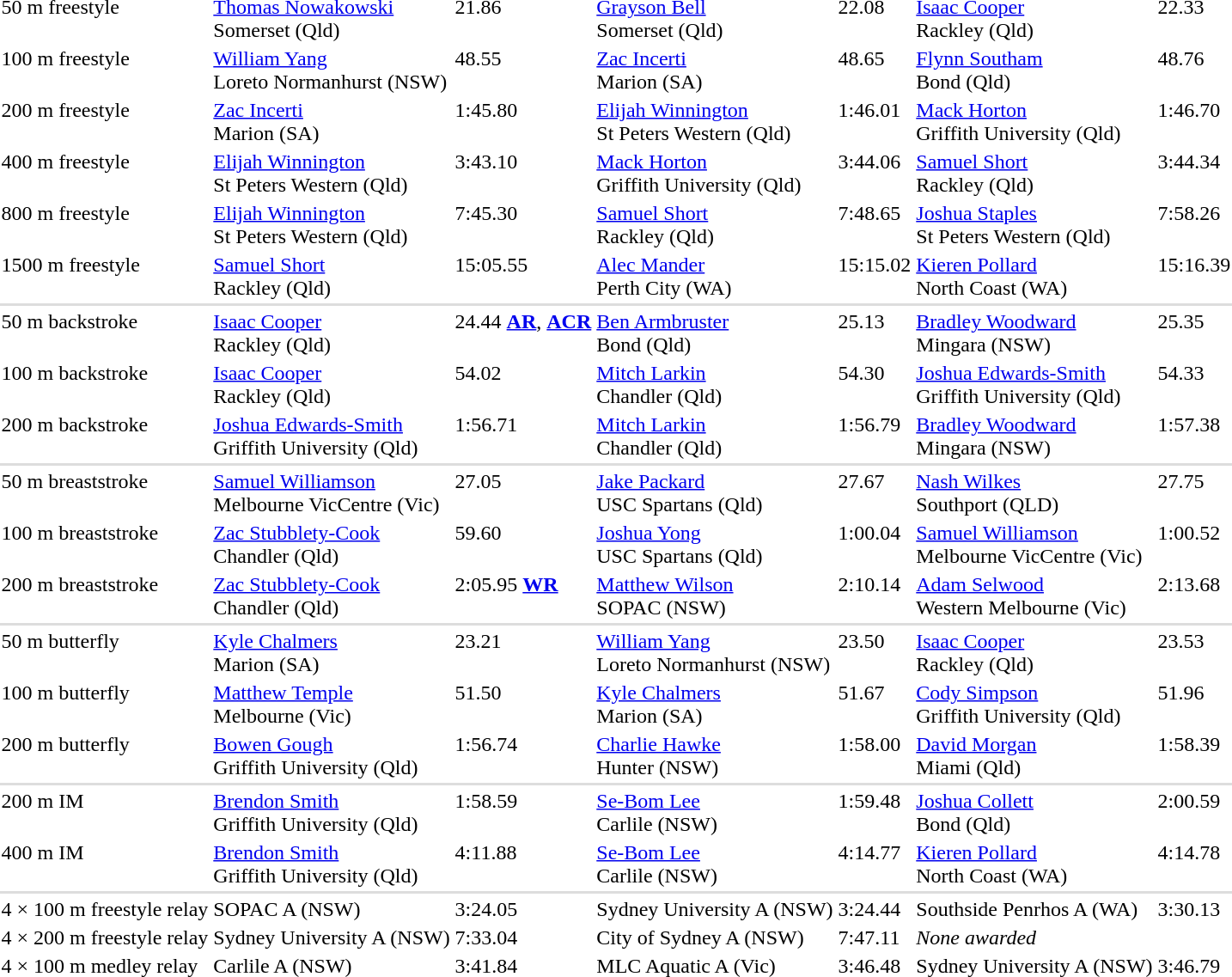<table>
<tr valign="top">
<td>50 m freestyle</td>
<td><a href='#'>Thomas Nowakowski</a><br>Somerset (Qld)</td>
<td>21.86</td>
<td><a href='#'>Grayson Bell</a><br>Somerset (Qld)</td>
<td>22.08</td>
<td><a href='#'>Isaac Cooper</a><br>Rackley (Qld)</td>
<td>22.33</td>
</tr>
<tr valign="top">
<td>100 m freestyle</td>
<td><a href='#'>William Yang</a><br>Loreto Normanhurst (NSW)</td>
<td>48.55</td>
<td><a href='#'>Zac Incerti</a><br>Marion (SA)</td>
<td>48.65</td>
<td><a href='#'>Flynn Southam</a><br>Bond (Qld)</td>
<td>48.76</td>
</tr>
<tr valign="top">
<td>200 m freestyle</td>
<td><a href='#'>Zac Incerti</a><br>Marion (SA)</td>
<td>1:45.80</td>
<td><a href='#'>Elijah Winnington</a><br>St Peters Western (Qld)</td>
<td>1:46.01</td>
<td><a href='#'>Mack Horton</a><br>Griffith University (Qld)</td>
<td>1:46.70</td>
</tr>
<tr valign="top">
<td>400 m freestyle</td>
<td><a href='#'>Elijah Winnington</a><br>St Peters Western (Qld)</td>
<td>3:43.10</td>
<td><a href='#'>Mack Horton</a><br>Griffith University (Qld)</td>
<td>3:44.06</td>
<td><a href='#'>Samuel Short</a><br>Rackley (Qld)</td>
<td>3:44.34</td>
</tr>
<tr valign="top">
<td>800 m freestyle</td>
<td><a href='#'>Elijah Winnington</a><br>St Peters Western (Qld)</td>
<td>7:45.30</td>
<td><a href='#'>Samuel Short</a><br>Rackley (Qld)</td>
<td>7:48.65</td>
<td><a href='#'>Joshua Staples</a><br>St Peters Western (Qld)</td>
<td>7:58.26</td>
</tr>
<tr valign="top">
<td>1500 m freestyle</td>
<td><a href='#'>Samuel Short</a><br>Rackley (Qld)</td>
<td>15:05.55</td>
<td><a href='#'>Alec Mander</a><br>Perth City (WA)</td>
<td>15:15.02</td>
<td><a href='#'>Kieren Pollard</a><br>North Coast (WA)</td>
<td>15:16.39</td>
</tr>
<tr bgcolor=#DDDDDD>
<td colspan=7></td>
</tr>
<tr valign="top">
<td>50 m backstroke</td>
<td><a href='#'>Isaac Cooper</a><br>Rackley (Qld)</td>
<td>24.44 <strong><a href='#'>AR</a></strong>, <strong><a href='#'>ACR</a></strong></td>
<td><a href='#'>Ben Armbruster</a><br>Bond (Qld)</td>
<td>25.13</td>
<td><a href='#'>Bradley Woodward</a><br>Mingara (NSW)</td>
<td>25.35</td>
</tr>
<tr valign="top">
<td>100 m backstroke</td>
<td><a href='#'>Isaac Cooper</a><br>Rackley (Qld)</td>
<td>54.02</td>
<td><a href='#'>Mitch Larkin</a><br>Chandler (Qld)</td>
<td>54.30</td>
<td><a href='#'>Joshua Edwards-Smith</a><br>Griffith University (Qld)</td>
<td>54.33</td>
</tr>
<tr valign="top">
<td>200 m backstroke</td>
<td><a href='#'>Joshua Edwards-Smith</a><br>Griffith University (Qld)</td>
<td>1:56.71</td>
<td><a href='#'>Mitch Larkin</a><br>Chandler (Qld)</td>
<td>1:56.79</td>
<td><a href='#'>Bradley Woodward</a><br>Mingara (NSW)</td>
<td>1:57.38</td>
</tr>
<tr bgcolor=#DDDDDD>
<td colspan=7></td>
</tr>
<tr valign="top">
<td>50 m breaststroke</td>
<td><a href='#'>Samuel Williamson</a><br>Melbourne VicCentre (Vic)</td>
<td>27.05</td>
<td><a href='#'>Jake Packard</a><br>USC Spartans (Qld)</td>
<td>27.67</td>
<td><a href='#'>Nash Wilkes</a><br>Southport (QLD)</td>
<td>27.75</td>
</tr>
<tr valign="top">
<td>100 m breaststroke</td>
<td><a href='#'>Zac Stubblety-Cook</a><br>Chandler (Qld)</td>
<td>59.60</td>
<td><a href='#'>Joshua Yong</a><br>USC Spartans (Qld)</td>
<td>1:00.04</td>
<td><a href='#'>Samuel Williamson</a><br>Melbourne VicCentre (Vic)</td>
<td>1:00.52</td>
</tr>
<tr valign="top">
<td>200 m breaststroke</td>
<td><a href='#'>Zac Stubblety-Cook</a><br>Chandler (Qld)</td>
<td>2:05.95 <strong><a href='#'>WR</a></strong></td>
<td><a href='#'>Matthew Wilson</a><br>SOPAC (NSW)</td>
<td>2:10.14</td>
<td><a href='#'>Adam Selwood</a><br>Western Melbourne (Vic)</td>
<td>2:13.68</td>
</tr>
<tr bgcolor=#DDDDDD>
<td colspan=7></td>
</tr>
<tr valign="top">
<td>50 m butterfly</td>
<td><a href='#'>Kyle Chalmers</a><br>Marion (SA)</td>
<td>23.21</td>
<td><a href='#'>William Yang</a><br>Loreto Normanhurst (NSW)</td>
<td>23.50</td>
<td><a href='#'>Isaac Cooper</a><br>Rackley (Qld)</td>
<td>23.53</td>
</tr>
<tr valign="top">
<td>100 m butterfly</td>
<td><a href='#'>Matthew Temple</a><br>Melbourne (Vic)</td>
<td>51.50</td>
<td><a href='#'>Kyle Chalmers</a><br>Marion (SA)</td>
<td>51.67</td>
<td><a href='#'>Cody Simpson</a><br>Griffith University (Qld)</td>
<td>51.96</td>
</tr>
<tr valign="top">
<td>200 m butterfly</td>
<td><a href='#'>Bowen Gough</a><br>Griffith University (Qld)</td>
<td>1:56.74</td>
<td><a href='#'>Charlie Hawke</a><br>Hunter (NSW)</td>
<td>1:58.00</td>
<td><a href='#'>David Morgan</a><br>Miami (Qld)</td>
<td>1:58.39</td>
</tr>
<tr bgcolor=#DDDDDD>
<td colspan=7></td>
</tr>
<tr valign="top">
<td>200 m IM</td>
<td><a href='#'>Brendon Smith</a><br>Griffith University (Qld)</td>
<td>1:58.59</td>
<td><a href='#'>Se-Bom Lee</a><br>Carlile (NSW)</td>
<td>1:59.48</td>
<td><a href='#'>Joshua Collett</a><br>Bond (Qld)</td>
<td>2:00.59</td>
</tr>
<tr valign="top">
<td>400 m IM</td>
<td><a href='#'>Brendon Smith</a><br>Griffith University (Qld)</td>
<td>4:11.88</td>
<td><a href='#'>Se-Bom Lee</a><br>Carlile (NSW)</td>
<td>4:14.77</td>
<td><a href='#'>Kieren Pollard</a><br>North Coast (WA)</td>
<td>4:14.78</td>
</tr>
<tr bgcolor=#DDDDDD>
<td colspan=7></td>
</tr>
<tr valign="top">
<td>4 × 100 m freestyle relay</td>
<td>SOPAC A (NSW)</td>
<td>3:24.05</td>
<td>Sydney University A (NSW)</td>
<td>3:24.44</td>
<td>Southside Penrhos A (WA)</td>
<td>3:30.13</td>
</tr>
<tr valign="top">
<td>4 × 200 m freestyle relay</td>
<td>Sydney University A (NSW)</td>
<td>7:33.04</td>
<td>City of Sydney A (NSW)</td>
<td>7:47.11</td>
<td colspan=2><em>None awarded</em></td>
</tr>
<tr valign="top">
<td>4 × 100 m medley relay</td>
<td>Carlile A (NSW)</td>
<td>3:41.84</td>
<td>MLC Aquatic A (Vic)</td>
<td>3:46.48</td>
<td>Sydney University A (NSW)</td>
<td>3:46.79</td>
</tr>
</table>
